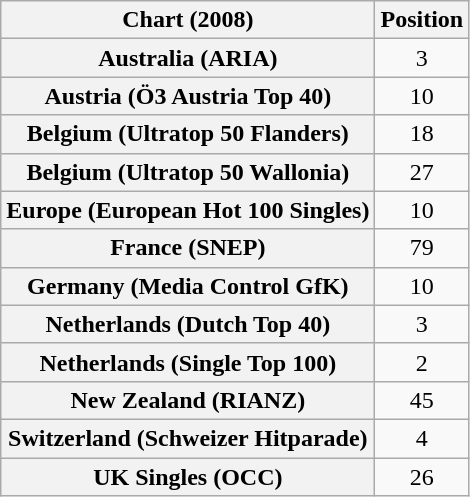<table class="wikitable sortable plainrowheaders" style="text-align:center">
<tr>
<th>Chart (2008)</th>
<th>Position</th>
</tr>
<tr>
<th scope="row">Australia (ARIA)</th>
<td>3</td>
</tr>
<tr>
<th scope="row">Austria (Ö3 Austria Top 40)</th>
<td>10</td>
</tr>
<tr>
<th scope="row">Belgium (Ultratop 50 Flanders)</th>
<td>18</td>
</tr>
<tr>
<th scope="row">Belgium (Ultratop 50 Wallonia)</th>
<td>27</td>
</tr>
<tr>
<th scope="row">Europe (European Hot 100 Singles)</th>
<td>10</td>
</tr>
<tr>
<th scope="row">France (SNEP)</th>
<td>79</td>
</tr>
<tr>
<th scope="row">Germany (Media Control GfK)</th>
<td>10</td>
</tr>
<tr>
<th scope="row">Netherlands (Dutch Top 40)</th>
<td>3</td>
</tr>
<tr>
<th scope="row">Netherlands (Single Top 100)</th>
<td>2</td>
</tr>
<tr>
<th scope="row">New Zealand (RIANZ)</th>
<td>45</td>
</tr>
<tr>
<th scope="row">Switzerland (Schweizer Hitparade)</th>
<td>4</td>
</tr>
<tr>
<th scope="row">UK Singles (OCC)</th>
<td>26</td>
</tr>
</table>
